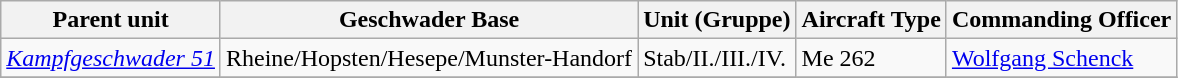<table class="wikitable">
<tr>
<th>Parent unit</th>
<th>Geschwader Base</th>
<th>Unit (Gruppe)</th>
<th>Aircraft Type</th>
<th>Commanding Officer</th>
</tr>
<tr>
<td><em><a href='#'>Kampfgeschwader 51</a></em></td>
<td>Rheine/Hopsten/Hesepe/Munster-Handorf</td>
<td>Stab/II./III./IV.</td>
<td>Me 262</td>
<td><a href='#'>Wolfgang Schenck</a></td>
</tr>
<tr>
</tr>
</table>
